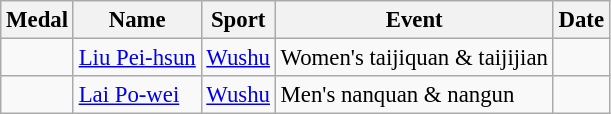<table class="wikitable sortable" style="font-size: 95%;">
<tr>
<th>Medal</th>
<th>Name</th>
<th>Sport</th>
<th>Event</th>
<th>Date</th>
</tr>
<tr>
<td></td>
<td><a href='#'>Liu Pei-hsun</a></td>
<td><a href='#'>Wushu</a></td>
<td>Women's taijiquan & taijijian</td>
<td></td>
</tr>
<tr>
<td></td>
<td><a href='#'>Lai Po-wei</a></td>
<td><a href='#'>Wushu</a></td>
<td>Men's nanquan & nangun</td>
<td></td>
</tr>
</table>
